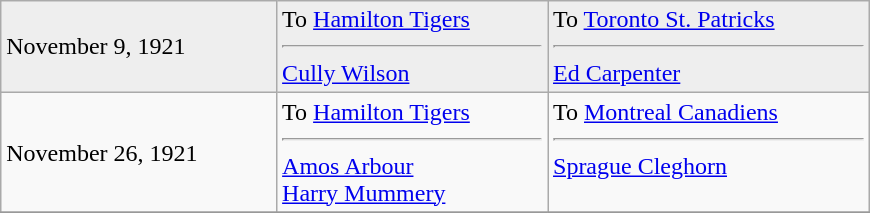<table class="wikitable" style="border:1px solid #999999; width:580px;">
<tr bgcolor="eeeeee">
<td>November 9, 1921</td>
<td valign="top">To <a href='#'>Hamilton Tigers</a><hr><a href='#'>Cully Wilson</a></td>
<td valign="top">To <a href='#'>Toronto St. Patricks</a> <hr><a href='#'>Ed Carpenter</a></td>
</tr>
<tr>
<td>November 26, 1921</td>
<td valign="top">To <a href='#'>Hamilton Tigers</a><hr><a href='#'>Amos Arbour</a><br><a href='#'>Harry Mummery</a></td>
<td valign="top">To <a href='#'>Montreal Canadiens</a> <hr><a href='#'>Sprague Cleghorn</a></td>
</tr>
<tr bgcolor="eeeeee">
</tr>
</table>
